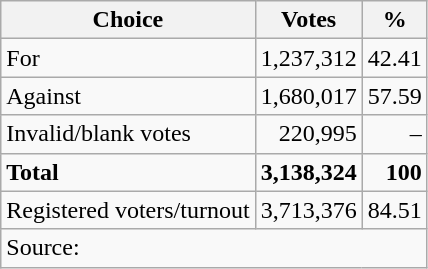<table class=wikitable style=text-align:right>
<tr>
<th>Choice</th>
<th>Votes</th>
<th>%</th>
</tr>
<tr>
<td align=left>For</td>
<td>1,237,312</td>
<td>42.41</td>
</tr>
<tr>
<td align=left>Against</td>
<td>1,680,017</td>
<td>57.59</td>
</tr>
<tr>
<td align=left>Invalid/blank votes</td>
<td>220,995</td>
<td>–</td>
</tr>
<tr>
<td align=left><strong>Total</strong></td>
<td><strong>3,138,324</strong></td>
<td><strong>100</strong></td>
</tr>
<tr>
<td align=left>Registered voters/turnout</td>
<td>3,713,376</td>
<td>84.51</td>
</tr>
<tr>
<td align=left colspan=3>Source: </td>
</tr>
</table>
